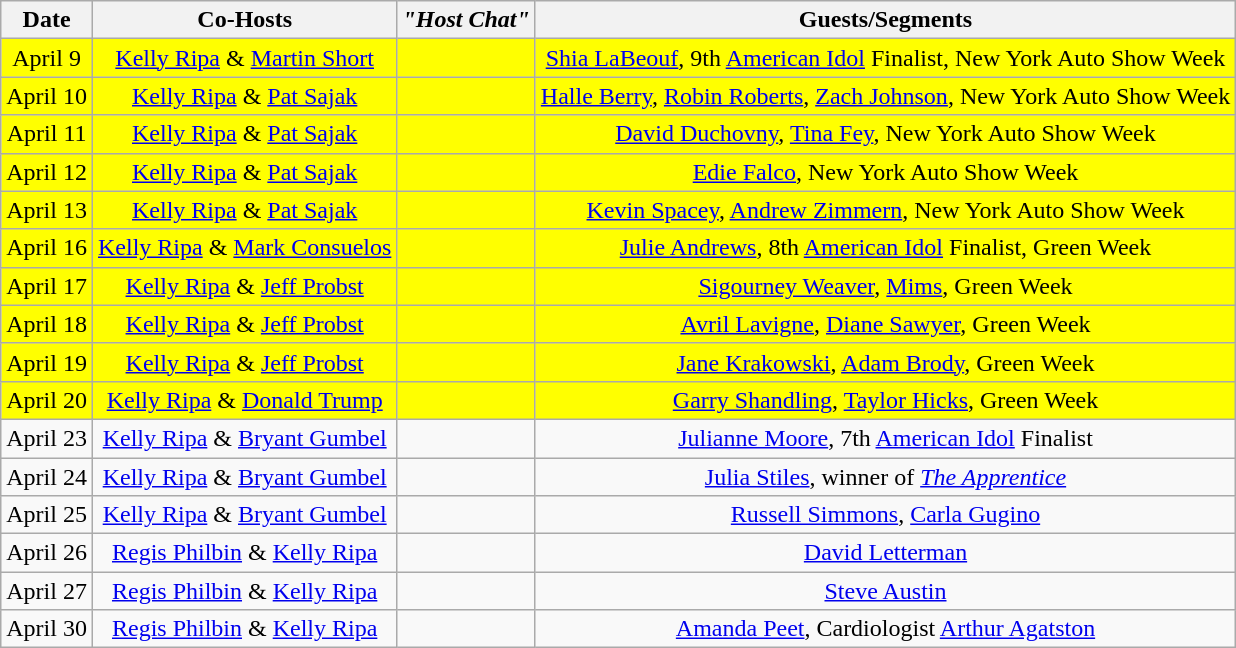<table class="wikitable sortable" border="1" style="text-align:center">
<tr>
<th>Date</th>
<th>Co-Hosts</th>
<th><em>"Host Chat"</em></th>
<th>Guests/Segments</th>
</tr>
<tr bgcolor=yellow>
<td>April 9</td>
<td><a href='#'>Kelly Ripa</a> & <a href='#'>Martin Short</a></td>
<td></td>
<td><a href='#'>Shia LaBeouf</a>, 9th <a href='#'>American Idol</a> Finalist, New York Auto Show Week</td>
</tr>
<tr bgcolor=yellow>
<td>April 10</td>
<td><a href='#'>Kelly Ripa</a> & <a href='#'>Pat Sajak</a></td>
<td></td>
<td><a href='#'>Halle Berry</a>, <a href='#'>Robin Roberts</a>, <a href='#'>Zach Johnson</a>, New York Auto Show Week</td>
</tr>
<tr bgcolor=yellow>
<td>April 11</td>
<td><a href='#'>Kelly Ripa</a> & <a href='#'>Pat Sajak</a></td>
<td></td>
<td><a href='#'>David Duchovny</a>, <a href='#'>Tina Fey</a>, New York Auto Show Week</td>
</tr>
<tr bgcolor=yellow>
<td>April 12</td>
<td><a href='#'>Kelly Ripa</a> & <a href='#'>Pat Sajak</a></td>
<td></td>
<td><a href='#'>Edie Falco</a>, New York Auto Show Week</td>
</tr>
<tr bgcolor=yellow>
<td>April 13</td>
<td><a href='#'>Kelly Ripa</a> & <a href='#'>Pat Sajak</a></td>
<td></td>
<td><a href='#'>Kevin Spacey</a>, <a href='#'>Andrew Zimmern</a>, New York Auto Show Week</td>
</tr>
<tr bgcolor=yellow>
<td>April 16</td>
<td><a href='#'>Kelly Ripa</a> & <a href='#'>Mark Consuelos</a></td>
<td></td>
<td><a href='#'>Julie Andrews</a>, 8th <a href='#'>American Idol</a> Finalist, Green Week</td>
</tr>
<tr bgcolor=yellow>
<td>April 17</td>
<td><a href='#'>Kelly Ripa</a> & <a href='#'>Jeff Probst</a></td>
<td></td>
<td><a href='#'>Sigourney Weaver</a>, <a href='#'>Mims</a>, Green Week</td>
</tr>
<tr bgcolor=yellow>
<td>April 18</td>
<td><a href='#'>Kelly Ripa</a> & <a href='#'>Jeff Probst</a></td>
<td></td>
<td><a href='#'>Avril Lavigne</a>, <a href='#'>Diane Sawyer</a>, Green Week</td>
</tr>
<tr bgcolor=yellow>
<td>April 19</td>
<td><a href='#'>Kelly Ripa</a> & <a href='#'>Jeff Probst</a></td>
<td></td>
<td><a href='#'>Jane Krakowski</a>, <a href='#'>Adam Brody</a>, Green Week</td>
</tr>
<tr bgcolor=yellow>
<td>April 20</td>
<td><a href='#'>Kelly Ripa</a> & <a href='#'>Donald Trump</a></td>
<td></td>
<td><a href='#'>Garry Shandling</a>, <a href='#'>Taylor Hicks</a>, Green Week</td>
</tr>
<tr>
<td>April 23</td>
<td><a href='#'>Kelly Ripa</a> & <a href='#'>Bryant Gumbel</a></td>
<td></td>
<td><a href='#'>Julianne Moore</a>, 7th <a href='#'>American Idol</a> Finalist</td>
</tr>
<tr>
<td>April 24</td>
<td><a href='#'>Kelly Ripa</a> & <a href='#'>Bryant Gumbel</a></td>
<td></td>
<td><a href='#'>Julia Stiles</a>, winner of <em><a href='#'>The Apprentice</a></em></td>
</tr>
<tr>
<td>April 25</td>
<td><a href='#'>Kelly Ripa</a> & <a href='#'>Bryant Gumbel</a></td>
<td></td>
<td><a href='#'>Russell Simmons</a>, <a href='#'>Carla Gugino</a></td>
</tr>
<tr>
<td>April 26</td>
<td><a href='#'>Regis Philbin</a> & <a href='#'>Kelly Ripa</a></td>
<td></td>
<td><a href='#'>David Letterman</a></td>
</tr>
<tr>
<td>April 27</td>
<td><a href='#'>Regis Philbin</a> & <a href='#'>Kelly Ripa</a></td>
<td></td>
<td><a href='#'>Steve Austin</a></td>
</tr>
<tr>
<td>April 30</td>
<td><a href='#'>Regis Philbin</a> & <a href='#'>Kelly Ripa</a></td>
<td></td>
<td><a href='#'>Amanda Peet</a>, Cardiologist <a href='#'>Arthur Agatston</a></td>
</tr>
</table>
